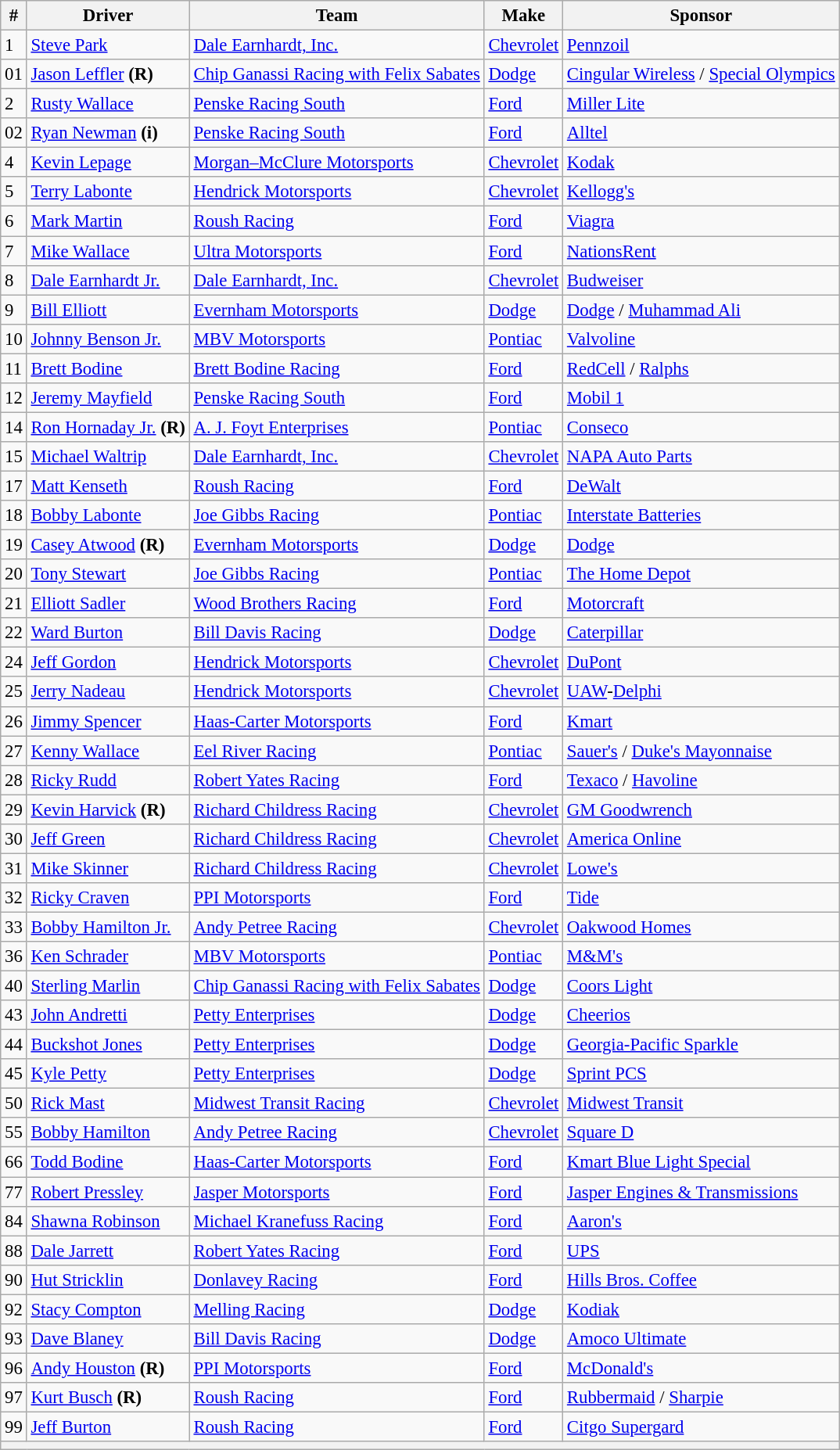<table class="wikitable" style="font-size:95%">
<tr>
<th>#</th>
<th>Driver</th>
<th>Team</th>
<th>Make</th>
<th>Sponsor</th>
</tr>
<tr>
<td>1</td>
<td><a href='#'>Steve Park</a></td>
<td><a href='#'>Dale Earnhardt, Inc.</a></td>
<td><a href='#'>Chevrolet</a></td>
<td><a href='#'>Pennzoil</a></td>
</tr>
<tr>
<td>01</td>
<td><a href='#'>Jason Leffler</a> <strong>(R)</strong></td>
<td><a href='#'>Chip Ganassi Racing with Felix Sabates</a></td>
<td><a href='#'>Dodge</a></td>
<td><a href='#'>Cingular Wireless</a> / <a href='#'>Special Olympics</a></td>
</tr>
<tr>
<td>2</td>
<td><a href='#'>Rusty Wallace</a></td>
<td><a href='#'>Penske Racing South</a></td>
<td><a href='#'>Ford</a></td>
<td><a href='#'>Miller Lite</a></td>
</tr>
<tr>
<td>02</td>
<td><a href='#'>Ryan Newman</a> <strong>(i)</strong></td>
<td><a href='#'>Penske Racing South</a></td>
<td><a href='#'>Ford</a></td>
<td><a href='#'>Alltel</a></td>
</tr>
<tr>
<td>4</td>
<td><a href='#'>Kevin Lepage</a></td>
<td><a href='#'>Morgan–McClure Motorsports</a></td>
<td><a href='#'>Chevrolet</a></td>
<td><a href='#'>Kodak</a></td>
</tr>
<tr>
<td>5</td>
<td><a href='#'>Terry Labonte</a></td>
<td><a href='#'>Hendrick Motorsports</a></td>
<td><a href='#'>Chevrolet</a></td>
<td><a href='#'>Kellogg's</a></td>
</tr>
<tr>
<td>6</td>
<td><a href='#'>Mark Martin</a></td>
<td><a href='#'>Roush Racing</a></td>
<td><a href='#'>Ford</a></td>
<td><a href='#'>Viagra</a></td>
</tr>
<tr>
<td>7</td>
<td><a href='#'>Mike Wallace</a></td>
<td><a href='#'>Ultra Motorsports</a></td>
<td><a href='#'>Ford</a></td>
<td><a href='#'>NationsRent</a></td>
</tr>
<tr>
<td>8</td>
<td><a href='#'>Dale Earnhardt Jr.</a></td>
<td><a href='#'>Dale Earnhardt, Inc.</a></td>
<td><a href='#'>Chevrolet</a></td>
<td><a href='#'>Budweiser</a></td>
</tr>
<tr>
<td>9</td>
<td><a href='#'>Bill Elliott</a></td>
<td><a href='#'>Evernham Motorsports</a></td>
<td><a href='#'>Dodge</a></td>
<td><a href='#'>Dodge</a> / <a href='#'>Muhammad Ali</a></td>
</tr>
<tr>
<td>10</td>
<td><a href='#'>Johnny Benson Jr.</a></td>
<td><a href='#'>MBV Motorsports</a></td>
<td><a href='#'>Pontiac</a></td>
<td><a href='#'>Valvoline</a></td>
</tr>
<tr>
<td>11</td>
<td><a href='#'>Brett Bodine</a></td>
<td><a href='#'>Brett Bodine Racing</a></td>
<td><a href='#'>Ford</a></td>
<td><a href='#'>RedCell</a> / <a href='#'>Ralphs</a></td>
</tr>
<tr>
<td>12</td>
<td><a href='#'>Jeremy Mayfield</a></td>
<td><a href='#'>Penske Racing South</a></td>
<td><a href='#'>Ford</a></td>
<td><a href='#'>Mobil 1</a></td>
</tr>
<tr>
<td>14</td>
<td><a href='#'>Ron Hornaday Jr.</a> <strong>(R)</strong></td>
<td><a href='#'>A. J. Foyt Enterprises</a></td>
<td><a href='#'>Pontiac</a></td>
<td><a href='#'>Conseco</a></td>
</tr>
<tr>
<td>15</td>
<td><a href='#'>Michael Waltrip</a></td>
<td><a href='#'>Dale Earnhardt, Inc.</a></td>
<td><a href='#'>Chevrolet</a></td>
<td><a href='#'>NAPA Auto Parts</a></td>
</tr>
<tr>
<td>17</td>
<td><a href='#'>Matt Kenseth</a></td>
<td><a href='#'>Roush Racing</a></td>
<td><a href='#'>Ford</a></td>
<td><a href='#'>DeWalt</a></td>
</tr>
<tr>
<td>18</td>
<td><a href='#'>Bobby Labonte</a></td>
<td><a href='#'>Joe Gibbs Racing</a></td>
<td><a href='#'>Pontiac</a></td>
<td><a href='#'>Interstate Batteries</a></td>
</tr>
<tr>
<td>19</td>
<td><a href='#'>Casey Atwood</a> <strong>(R)</strong></td>
<td><a href='#'>Evernham Motorsports</a></td>
<td><a href='#'>Dodge</a></td>
<td><a href='#'>Dodge</a></td>
</tr>
<tr>
<td>20</td>
<td><a href='#'>Tony Stewart</a></td>
<td><a href='#'>Joe Gibbs Racing</a></td>
<td><a href='#'>Pontiac</a></td>
<td><a href='#'>The Home Depot</a></td>
</tr>
<tr>
<td>21</td>
<td><a href='#'>Elliott Sadler</a></td>
<td><a href='#'>Wood Brothers Racing</a></td>
<td><a href='#'>Ford</a></td>
<td><a href='#'>Motorcraft</a></td>
</tr>
<tr>
<td>22</td>
<td><a href='#'>Ward Burton</a></td>
<td><a href='#'>Bill Davis Racing</a></td>
<td><a href='#'>Dodge</a></td>
<td><a href='#'>Caterpillar</a></td>
</tr>
<tr>
<td>24</td>
<td><a href='#'>Jeff Gordon</a></td>
<td><a href='#'>Hendrick Motorsports</a></td>
<td><a href='#'>Chevrolet</a></td>
<td><a href='#'>DuPont</a></td>
</tr>
<tr>
<td>25</td>
<td><a href='#'>Jerry Nadeau</a></td>
<td><a href='#'>Hendrick Motorsports</a></td>
<td><a href='#'>Chevrolet</a></td>
<td><a href='#'>UAW</a>-<a href='#'>Delphi</a></td>
</tr>
<tr>
<td>26</td>
<td><a href='#'>Jimmy Spencer</a></td>
<td><a href='#'>Haas-Carter Motorsports</a></td>
<td><a href='#'>Ford</a></td>
<td><a href='#'>Kmart</a></td>
</tr>
<tr>
<td>27</td>
<td><a href='#'>Kenny Wallace</a></td>
<td><a href='#'>Eel River Racing</a></td>
<td><a href='#'>Pontiac</a></td>
<td><a href='#'>Sauer's</a> / <a href='#'>Duke's Mayonnaise</a></td>
</tr>
<tr>
<td>28</td>
<td><a href='#'>Ricky Rudd</a></td>
<td><a href='#'>Robert Yates Racing</a></td>
<td><a href='#'>Ford</a></td>
<td><a href='#'>Texaco</a> / <a href='#'>Havoline</a></td>
</tr>
<tr>
<td>29</td>
<td><a href='#'>Kevin Harvick</a> <strong>(R)</strong></td>
<td><a href='#'>Richard Childress Racing</a></td>
<td><a href='#'>Chevrolet</a></td>
<td><a href='#'>GM Goodwrench</a></td>
</tr>
<tr>
<td>30</td>
<td><a href='#'>Jeff Green</a></td>
<td><a href='#'>Richard Childress Racing</a></td>
<td><a href='#'>Chevrolet</a></td>
<td><a href='#'>America Online</a></td>
</tr>
<tr>
<td>31</td>
<td><a href='#'>Mike Skinner</a></td>
<td><a href='#'>Richard Childress Racing</a></td>
<td><a href='#'>Chevrolet</a></td>
<td><a href='#'>Lowe's</a></td>
</tr>
<tr>
<td>32</td>
<td><a href='#'>Ricky Craven</a></td>
<td><a href='#'>PPI Motorsports</a></td>
<td><a href='#'>Ford</a></td>
<td><a href='#'>Tide</a></td>
</tr>
<tr>
<td>33</td>
<td><a href='#'>Bobby Hamilton Jr.</a></td>
<td><a href='#'>Andy Petree Racing</a></td>
<td><a href='#'>Chevrolet</a></td>
<td><a href='#'>Oakwood Homes</a></td>
</tr>
<tr>
<td>36</td>
<td><a href='#'>Ken Schrader</a></td>
<td><a href='#'>MBV Motorsports</a></td>
<td><a href='#'>Pontiac</a></td>
<td><a href='#'>M&M's</a></td>
</tr>
<tr>
<td>40</td>
<td><a href='#'>Sterling Marlin</a></td>
<td><a href='#'>Chip Ganassi Racing with Felix Sabates</a></td>
<td><a href='#'>Dodge</a></td>
<td><a href='#'>Coors Light</a></td>
</tr>
<tr>
<td>43</td>
<td><a href='#'>John Andretti</a></td>
<td><a href='#'>Petty Enterprises</a></td>
<td><a href='#'>Dodge</a></td>
<td><a href='#'>Cheerios</a></td>
</tr>
<tr>
<td>44</td>
<td><a href='#'>Buckshot Jones</a></td>
<td><a href='#'>Petty Enterprises</a></td>
<td><a href='#'>Dodge</a></td>
<td><a href='#'>Georgia-Pacific Sparkle</a></td>
</tr>
<tr>
<td>45</td>
<td><a href='#'>Kyle Petty</a></td>
<td><a href='#'>Petty Enterprises</a></td>
<td><a href='#'>Dodge</a></td>
<td><a href='#'>Sprint PCS</a></td>
</tr>
<tr>
<td>50</td>
<td><a href='#'>Rick Mast</a></td>
<td><a href='#'>Midwest Transit Racing</a></td>
<td><a href='#'>Chevrolet</a></td>
<td><a href='#'>Midwest Transit</a></td>
</tr>
<tr>
<td>55</td>
<td><a href='#'>Bobby Hamilton</a></td>
<td><a href='#'>Andy Petree Racing</a></td>
<td><a href='#'>Chevrolet</a></td>
<td><a href='#'>Square D</a></td>
</tr>
<tr>
<td>66</td>
<td><a href='#'>Todd Bodine</a></td>
<td><a href='#'>Haas-Carter Motorsports</a></td>
<td><a href='#'>Ford</a></td>
<td><a href='#'>Kmart Blue Light Special</a></td>
</tr>
<tr>
<td>77</td>
<td><a href='#'>Robert Pressley</a></td>
<td><a href='#'>Jasper Motorsports</a></td>
<td><a href='#'>Ford</a></td>
<td><a href='#'>Jasper Engines & Transmissions</a></td>
</tr>
<tr>
<td>84</td>
<td><a href='#'>Shawna Robinson</a></td>
<td><a href='#'>Michael Kranefuss Racing</a></td>
<td><a href='#'>Ford</a></td>
<td><a href='#'>Aaron's</a></td>
</tr>
<tr>
<td>88</td>
<td><a href='#'>Dale Jarrett</a></td>
<td><a href='#'>Robert Yates Racing</a></td>
<td><a href='#'>Ford</a></td>
<td><a href='#'>UPS</a></td>
</tr>
<tr>
<td>90</td>
<td><a href='#'>Hut Stricklin</a></td>
<td><a href='#'>Donlavey Racing</a></td>
<td><a href='#'>Ford</a></td>
<td><a href='#'>Hills Bros. Coffee</a></td>
</tr>
<tr>
<td>92</td>
<td><a href='#'>Stacy Compton</a></td>
<td><a href='#'>Melling Racing</a></td>
<td><a href='#'>Dodge</a></td>
<td><a href='#'>Kodiak</a></td>
</tr>
<tr>
<td>93</td>
<td><a href='#'>Dave Blaney</a></td>
<td><a href='#'>Bill Davis Racing</a></td>
<td><a href='#'>Dodge</a></td>
<td><a href='#'>Amoco Ultimate</a></td>
</tr>
<tr>
<td>96</td>
<td><a href='#'>Andy Houston</a> <strong>(R)</strong></td>
<td><a href='#'>PPI Motorsports</a></td>
<td><a href='#'>Ford</a></td>
<td><a href='#'>McDonald's</a></td>
</tr>
<tr>
<td>97</td>
<td><a href='#'>Kurt Busch</a> <strong>(R)</strong></td>
<td><a href='#'>Roush Racing</a></td>
<td><a href='#'>Ford</a></td>
<td><a href='#'>Rubbermaid</a> / <a href='#'>Sharpie</a></td>
</tr>
<tr>
<td>99</td>
<td><a href='#'>Jeff Burton</a></td>
<td><a href='#'>Roush Racing</a></td>
<td><a href='#'>Ford</a></td>
<td><a href='#'>Citgo Supergard</a></td>
</tr>
<tr>
<th colspan="5"></th>
</tr>
</table>
